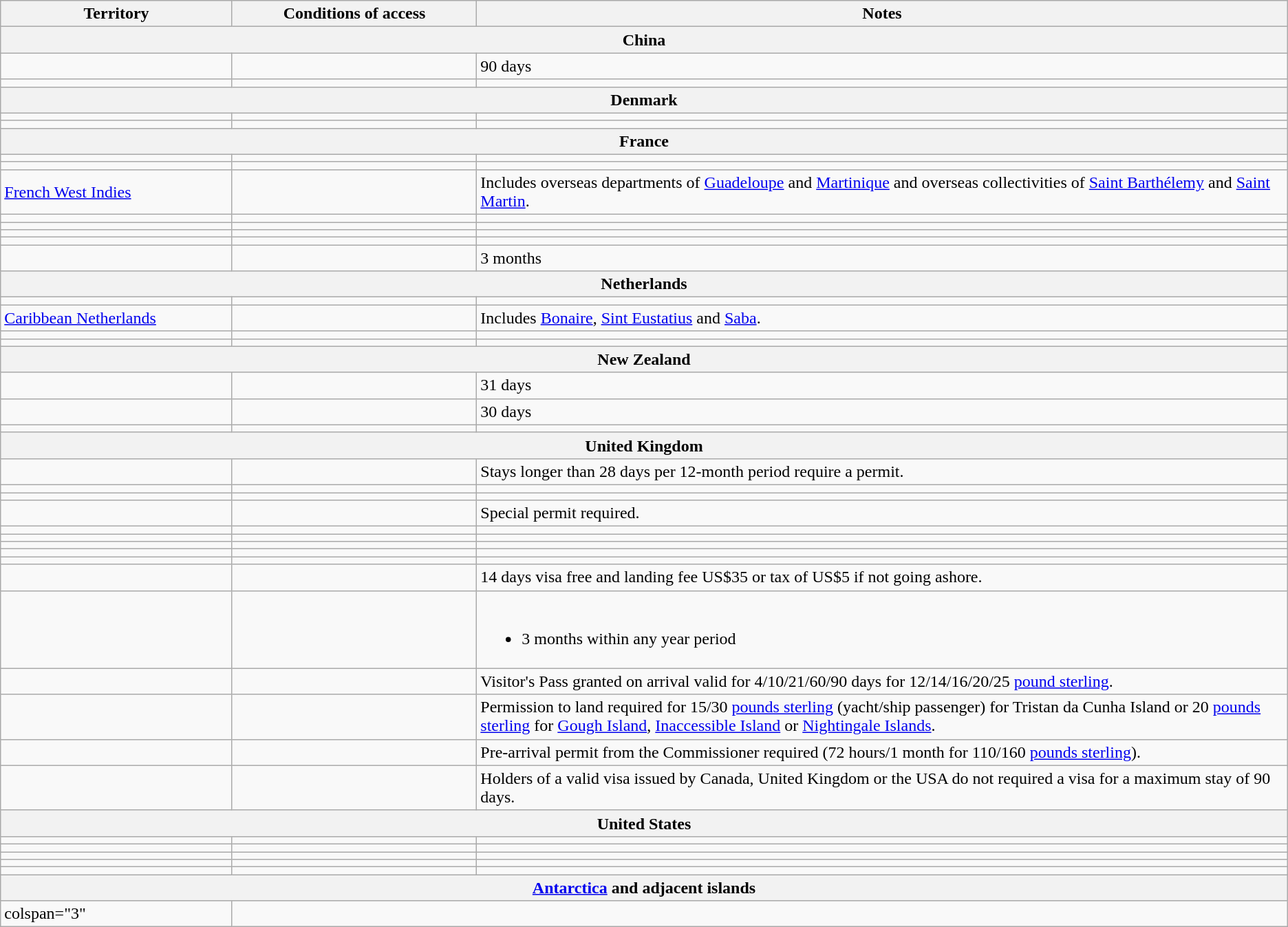<table class="wikitable" style="text-align: left; table-layout: fixed;">
<tr>
<th style="width:18%;">Territory</th>
<th style="width:19%;">Conditions of access</th>
<th>Notes</th>
</tr>
<tr>
<th colspan="3">China</th>
</tr>
<tr>
<td></td>
<td></td>
<td>90 days</td>
</tr>
<tr>
<td></td>
<td></td>
<td></td>
</tr>
<tr>
<th colspan="3">Denmark</th>
</tr>
<tr>
<td></td>
<td></td>
<td></td>
</tr>
<tr>
<td></td>
<td></td>
<td></td>
</tr>
<tr>
<th colspan="3">France</th>
</tr>
<tr>
<td></td>
<td></td>
<td></td>
</tr>
<tr>
<td></td>
<td></td>
<td></td>
</tr>
<tr>
<td> <a href='#'>French West Indies</a></td>
<td></td>
<td>Includes overseas departments of <a href='#'>Guadeloupe</a> and <a href='#'>Martinique</a> and overseas collectivities of <a href='#'>Saint Barthélemy</a> and <a href='#'>Saint Martin</a>.</td>
</tr>
<tr>
<td></td>
<td></td>
<td></td>
</tr>
<tr>
<td></td>
<td></td>
<td></td>
</tr>
<tr>
<td></td>
<td></td>
<td></td>
</tr>
<tr>
<td></td>
<td></td>
<td></td>
</tr>
<tr>
<td></td>
<td></td>
<td>3 months</td>
</tr>
<tr>
<th colspan="3">Netherlands</th>
</tr>
<tr>
<td></td>
<td></td>
<td></td>
</tr>
<tr>
<td> <a href='#'>Caribbean Netherlands</a></td>
<td></td>
<td>Includes <a href='#'>Bonaire</a>, <a href='#'>Sint Eustatius</a> and <a href='#'>Saba</a>.</td>
</tr>
<tr>
<td></td>
<td></td>
<td></td>
</tr>
<tr>
<td></td>
<td></td>
<td></td>
</tr>
<tr>
<th colspan="3">New Zealand</th>
</tr>
<tr>
<td></td>
<td></td>
<td>31 days</td>
</tr>
<tr>
<td></td>
<td></td>
<td>30 days</td>
</tr>
<tr>
<td></td>
<td></td>
<td></td>
</tr>
<tr>
<th colspan="3">United Kingdom</th>
</tr>
<tr>
<td></td>
<td></td>
<td>Stays longer than 28 days per 12-month period require a permit.</td>
</tr>
<tr>
<td></td>
<td></td>
<td></td>
</tr>
<tr>
<td></td>
<td></td>
<td></td>
</tr>
<tr>
<td></td>
<td></td>
<td>Special permit required.</td>
</tr>
<tr>
<td></td>
<td></td>
<td></td>
</tr>
<tr>
<td></td>
<td></td>
<td></td>
</tr>
<tr>
<td></td>
<td></td>
<td></td>
</tr>
<tr>
<td></td>
<td></td>
<td></td>
</tr>
<tr>
<td></td>
<td></td>
<td></td>
</tr>
<tr>
<td></td>
<td></td>
<td>14 days visa free and landing fee US$35 or tax of US$5 if not going ashore.</td>
</tr>
<tr>
<td></td>
<td></td>
<td><br><ul><li>3 months within any year period</li></ul></td>
</tr>
<tr>
<td></td>
<td></td>
<td>Visitor's Pass granted on arrival valid for 4/10/21/60/90 days for 12/14/16/20/25 <a href='#'>pound sterling</a>.</td>
</tr>
<tr>
<td></td>
<td></td>
<td>Permission to land required for 15/30 <a href='#'>pounds sterling</a> (yacht/ship passenger) for Tristan da Cunha Island or 20 <a href='#'>pounds sterling</a> for <a href='#'>Gough Island</a>, <a href='#'>Inaccessible Island</a> or <a href='#'>Nightingale Islands</a>.</td>
</tr>
<tr>
<td></td>
<td></td>
<td>Pre-arrival permit from the Commissioner required (72 hours/1 month for 110/160 <a href='#'>pounds sterling</a>).</td>
</tr>
<tr>
<td></td>
<td></td>
<td>Holders of a valid visa issued by Canada, United Kingdom or the USA do not required a visa for a maximum stay of 90 days.</td>
</tr>
<tr>
<th colspan="3">United States</th>
</tr>
<tr>
<td></td>
<td></td>
<td></td>
</tr>
<tr>
<td></td>
<td></td>
<td></td>
</tr>
<tr>
<td></td>
<td></td>
<td></td>
</tr>
<tr>
<td></td>
<td></td>
<td></td>
</tr>
<tr>
<td></td>
<td></td>
<td></td>
</tr>
<tr>
<th colspan="3"><a href='#'>Antarctica</a> and adjacent islands</th>
</tr>
<tr>
<td>colspan="3" </td>
</tr>
</table>
